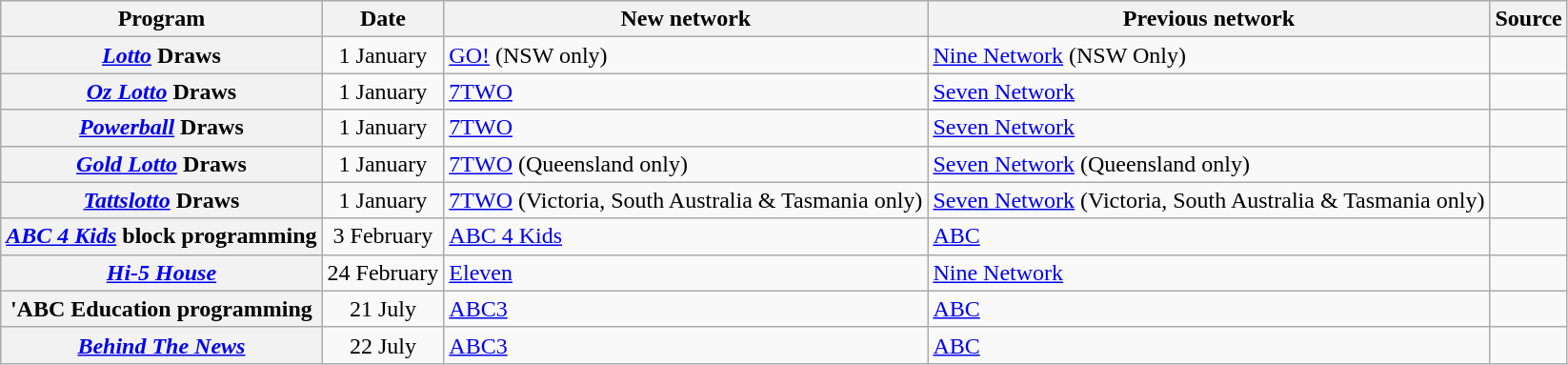<table class="wikitable plainrowheaders sortable" style="text-align:left">
<tr>
<th scope="col">Program</th>
<th scope="col">Date</th>
<th scope="col">New network</th>
<th scope="col">Previous network</th>
<th scope="col" class="unsortable">Source</th>
</tr>
<tr>
<th scope="row"><em><a href='#'>Lotto</a></em> Draws</th>
<td align=center>1 January</td>
<td><a href='#'>GO!</a> (NSW only)</td>
<td><a href='#'>Nine Network</a> (NSW Only)</td>
<td></td>
</tr>
<tr>
<th scope="row"><em><a href='#'>Oz Lotto</a></em> Draws</th>
<td align=center>1 January</td>
<td><a href='#'>7TWO</a></td>
<td><a href='#'>Seven Network</a></td>
<td></td>
</tr>
<tr>
<th scope="row"><em><a href='#'>Powerball</a></em> Draws</th>
<td align=center>1 January</td>
<td><a href='#'>7TWO</a></td>
<td><a href='#'>Seven Network</a></td>
<td></td>
</tr>
<tr>
<th scope="row"><em><a href='#'>Gold Lotto</a></em> Draws</th>
<td align=center>1 January</td>
<td><a href='#'>7TWO</a> (Queensland only)</td>
<td><a href='#'>Seven Network</a> (Queensland only)</td>
<td></td>
</tr>
<tr>
<th scope="row"><em><a href='#'>Tattslotto</a></em> Draws</th>
<td align=center>1 January</td>
<td><a href='#'>7TWO</a> (Victoria, South Australia & Tasmania only)</td>
<td><a href='#'>Seven Network</a> (Victoria, South Australia & Tasmania only)</td>
<td></td>
</tr>
<tr>
<th scope="row"><em><a href='#'>ABC 4 Kids</a></em> block programming</th>
<td align=center>3 February</td>
<td><a href='#'>ABC 4 Kids</a></td>
<td><a href='#'>ABC</a></td>
<td></td>
</tr>
<tr>
<th scope="row"><em><a href='#'>Hi-5 House</a></em></th>
<td align=center>24 February</td>
<td><a href='#'>Eleven</a></td>
<td><a href='#'>Nine Network</a></td>
<td align=center></td>
</tr>
<tr>
<th scope="row">'ABC Education programming</th>
<td align=center>21 July</td>
<td><a href='#'>ABC3</a></td>
<td><a href='#'>ABC</a></td>
<td></td>
</tr>
<tr>
<th scope="row"><em><a href='#'>Behind The News</a></em></th>
<td align=center>22 July</td>
<td><a href='#'>ABC3</a></td>
<td><a href='#'>ABC</a></td>
<td></td>
</tr>
</table>
